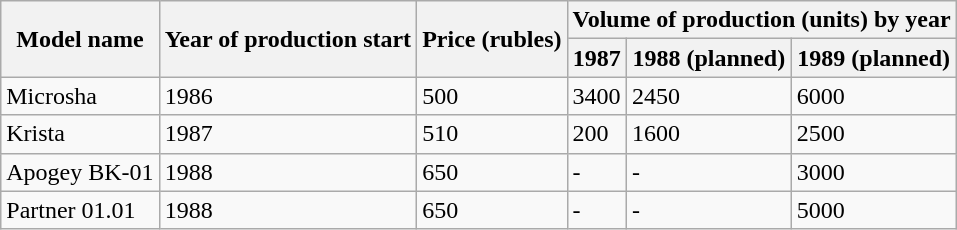<table class="wikitable">
<tr>
<th rowspan="2">Model name</th>
<th rowspan="2">Year of production start</th>
<th rowspan="2">Price (rubles)</th>
<th colspan="3">Volume of production (units) by year</th>
</tr>
<tr>
<th>1987</th>
<th>1988 (planned)</th>
<th>1989 (planned)</th>
</tr>
<tr>
<td>Microsha</td>
<td>1986</td>
<td>500</td>
<td>3400</td>
<td>2450</td>
<td>6000</td>
</tr>
<tr>
<td>Krista</td>
<td>1987</td>
<td>510</td>
<td>200</td>
<td>1600</td>
<td>2500</td>
</tr>
<tr>
<td>Apogey BK-01</td>
<td>1988</td>
<td>650</td>
<td>-</td>
<td>-</td>
<td>3000</td>
</tr>
<tr>
<td>Partner 01.01</td>
<td>1988</td>
<td>650</td>
<td>-</td>
<td>-</td>
<td>5000</td>
</tr>
</table>
